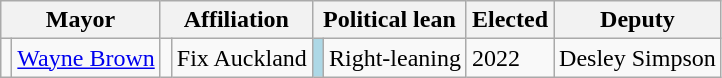<table class="wikitable">
<tr>
<th colspan="2">Mayor</th>
<th colspan="2">Affiliation</th>
<th colspan="2">Political lean</th>
<th>Elected</th>
<th>Deputy</th>
</tr>
<tr>
<td></td>
<td><a href='#'>Wayne Brown</a></td>
<td></td>
<td>Fix Auckland</td>
<td style="background-color:lightblue"></td>
<td>Right-leaning</td>
<td>2022</td>
<td>Desley Simpson</td>
</tr>
</table>
